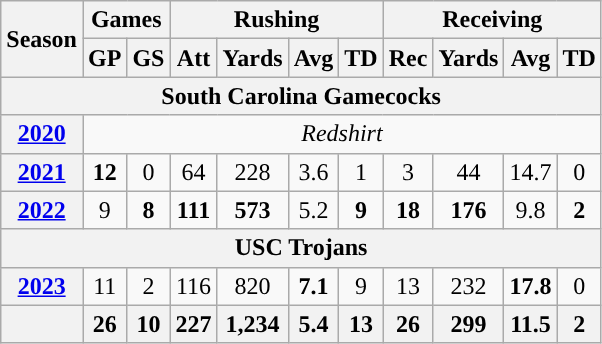<table class="wikitable" style="text-align:center;">
<tr>
<th rowspan="2">Season</th>
<th colspan="2">Games</th>
<th colspan="4">Rushing</th>
<th colspan="4">Receiving</th>
</tr>
<tr>
<th>GP</th>
<th>GS</th>
<th>Att</th>
<th>Yards</th>
<th>Avg</th>
<th>TD</th>
<th>Rec</th>
<th>Yards</th>
<th>Avg</th>
<th>TD</th>
</tr>
<tr>
<th colspan="12">South Carolina Gamecocks</th>
</tr>
<tr>
<th><a href='#'>2020</a></th>
<td colspan="12"><em>Redshirt </em></td>
</tr>
<tr>
<th><a href='#'>2021</a></th>
<td><strong>12</strong></td>
<td>0</td>
<td>64</td>
<td>228</td>
<td>3.6</td>
<td>1</td>
<td>3</td>
<td>44</td>
<td>14.7</td>
<td>0</td>
</tr>
<tr>
<th><a href='#'>2022</a></th>
<td>9</td>
<td><strong>8</strong></td>
<td><strong>111</strong></td>
<td><strong>573</strong></td>
<td>5.2</td>
<td><strong>9</strong></td>
<td><strong>18</strong></td>
<td><strong>176</strong></td>
<td>9.8</td>
<td><strong>2</strong></td>
</tr>
<tr>
<th colspan="12">USC Trojans</th>
</tr>
<tr>
<th><a href='#'>2023</a></th>
<td>11</td>
<td>2</td>
<td>116</td>
<td>820</td>
<td><strong>7.1</strong></td>
<td>9</td>
<td>13</td>
<td>232</td>
<td><strong>17.8</strong></td>
<td>0</td>
</tr>
<tr>
<th></th>
<th>26</th>
<th>10</th>
<th>227</th>
<th>1,234</th>
<th>5.4</th>
<th>13</th>
<th>26</th>
<th>299</th>
<th>11.5</th>
<th>2</th>
</tr>
</table>
